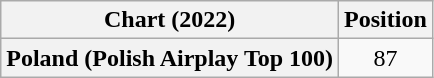<table class="wikitable plainrowheaders" style="text-align:center">
<tr>
<th scope="col">Chart (2022)</th>
<th scope="col">Position</th>
</tr>
<tr>
<th scope="row">Poland (Polish Airplay Top 100)</th>
<td>87</td>
</tr>
</table>
